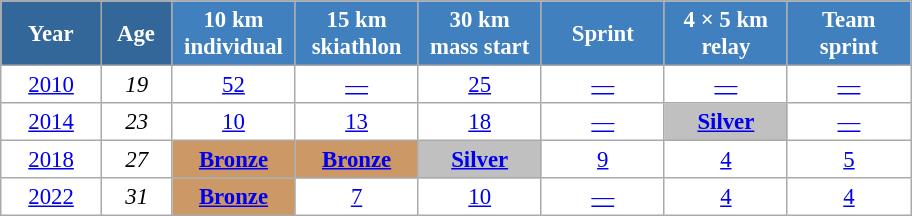<table class="wikitable" style="font-size:95%; text-align:center; border:grey solid 1px; border-collapse:collapse; background:#ffffff;">
<tr>
<th style="background-color:#369; color:white; width:60px;"> Year </th>
<th style="background-color:#369; color:white; width:40px;"> Age </th>
<th style="background-color:#4180be; color:white; width:75px;"> 10 km <br> individual </th>
<th style="background-color:#4180be; color:white; width:75px;"> 15 km <br> skiathlon </th>
<th style="background-color:#4180be; color:white; width:75px;"> 30 km <br> mass start </th>
<th style="background-color:#4180be; color:white; width:75px;"> Sprint </th>
<th style="background-color:#4180be; color:white; width:75px;"> 4 × 5 km <br> relay </th>
<th style="background-color:#4180be; color:white; width:75px;"> Team <br> sprint </th>
</tr>
<tr>
<td><a href='#'>2010</a></td>
<td><em>19</em></td>
<td><a href='#'>52</a></td>
<td><a href='#'>—</a></td>
<td><a href='#'>25</a></td>
<td><a href='#'>—</a></td>
<td><a href='#'>—</a></td>
<td><a href='#'>—</a></td>
</tr>
<tr>
<td><a href='#'>2014</a></td>
<td><em>23</em></td>
<td><a href='#'>10</a></td>
<td><a href='#'>13</a></td>
<td><a href='#'>18</a></td>
<td><a href='#'>—</a></td>
<td style="background:silver;"><a href='#'><strong>Silver</strong></a></td>
<td><a href='#'>—</a></td>
</tr>
<tr>
<td><a href='#'>2018</a></td>
<td><em>27</em></td>
<td style="background:#c96;"><a href='#'><strong>Bronze</strong></a></td>
<td style="background:#c96;"><a href='#'><strong>Bronze</strong></a></td>
<td style="background:silver;"><a href='#'><strong>Silver</strong></a></td>
<td><a href='#'>9</a></td>
<td><a href='#'>4</a></td>
<td><a href='#'>5</a></td>
</tr>
<tr>
<td><a href='#'>2022</a></td>
<td><em>31</em></td>
<td style="background:#c96;"><a href='#'><strong>Bronze</strong></a></td>
<td><a href='#'>7</a></td>
<td><a href='#'>10</a></td>
<td><a href='#'>—</a></td>
<td><a href='#'>4</a></td>
<td><a href='#'>4</a></td>
</tr>
</table>
